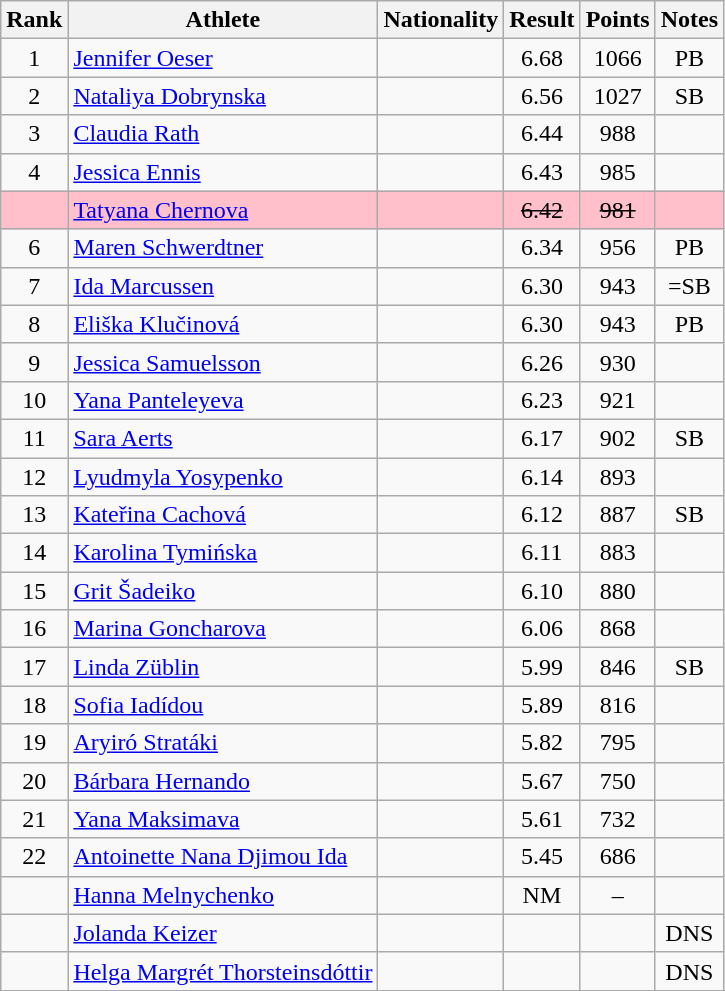<table class="wikitable sortable" style="text-align:center">
<tr>
<th>Rank</th>
<th>Athlete</th>
<th>Nationality</th>
<th>Result</th>
<th>Points</th>
<th>Notes</th>
</tr>
<tr>
<td>1</td>
<td align="left"><a href='#'>Jennifer Oeser</a></td>
<td align=left></td>
<td>6.68</td>
<td>1066</td>
<td>PB</td>
</tr>
<tr>
<td>2</td>
<td align="left"><a href='#'>Nataliya Dobrynska</a></td>
<td align=left></td>
<td>6.56</td>
<td>1027</td>
<td>SB</td>
</tr>
<tr>
<td>3</td>
<td align="left"><a href='#'>Claudia Rath</a></td>
<td align=left></td>
<td>6.44</td>
<td>988</td>
<td></td>
</tr>
<tr>
<td>4</td>
<td align="left"><a href='#'>Jessica Ennis</a></td>
<td align=left></td>
<td>6.43</td>
<td>985</td>
<td></td>
</tr>
<tr bgcolor=pink>
<td></td>
<td align="left"><a href='#'>Tatyana Chernova</a></td>
<td align=left></td>
<td><s>6.42 </s></td>
<td><s>981</s></td>
<td></td>
</tr>
<tr>
<td>6</td>
<td align="left"><a href='#'>Maren Schwerdtner</a></td>
<td align=left></td>
<td>6.34</td>
<td>956</td>
<td>PB</td>
</tr>
<tr>
<td>7</td>
<td align="left"><a href='#'>Ida Marcussen</a></td>
<td align=left></td>
<td>6.30</td>
<td>943</td>
<td>=SB</td>
</tr>
<tr>
<td>8</td>
<td align="left"><a href='#'>Eliška Klučinová</a></td>
<td align=left></td>
<td>6.30</td>
<td>943</td>
<td>PB</td>
</tr>
<tr>
<td>9</td>
<td align="left"><a href='#'>Jessica Samuelsson</a></td>
<td align=left></td>
<td>6.26</td>
<td>930</td>
<td></td>
</tr>
<tr>
<td>10</td>
<td align="left"><a href='#'>Yana Panteleyeva</a></td>
<td align=left></td>
<td>6.23</td>
<td>921</td>
<td></td>
</tr>
<tr>
<td>11</td>
<td align="left"><a href='#'>Sara Aerts</a></td>
<td align=left></td>
<td>6.17</td>
<td>902</td>
<td>SB</td>
</tr>
<tr>
<td>12</td>
<td align="left"><a href='#'>Lyudmyla Yosypenko</a></td>
<td align=left></td>
<td>6.14</td>
<td>893</td>
<td></td>
</tr>
<tr>
<td>13</td>
<td align="left"><a href='#'>Kateřina Cachová</a></td>
<td align=left></td>
<td>6.12</td>
<td>887</td>
<td>SB</td>
</tr>
<tr>
<td>14</td>
<td align="left"><a href='#'>Karolina Tymińska</a></td>
<td align=left></td>
<td>6.11</td>
<td>883</td>
<td></td>
</tr>
<tr>
<td>15</td>
<td align="left"><a href='#'>Grit Šadeiko</a></td>
<td align=left></td>
<td>6.10</td>
<td>880</td>
<td></td>
</tr>
<tr>
<td>16</td>
<td align="left"><a href='#'>Marina Goncharova</a></td>
<td align=left></td>
<td>6.06</td>
<td>868</td>
<td></td>
</tr>
<tr>
<td>17</td>
<td align="left"><a href='#'>Linda Züblin</a></td>
<td align=left></td>
<td>5.99</td>
<td>846</td>
<td>SB</td>
</tr>
<tr>
<td>18</td>
<td align="left"><a href='#'>Sofia Iadídou</a></td>
<td align=left></td>
<td>5.89</td>
<td>816</td>
<td></td>
</tr>
<tr>
<td>19</td>
<td align="left"><a href='#'>Aryiró Stratáki</a></td>
<td align=left></td>
<td>5.82</td>
<td>795</td>
<td></td>
</tr>
<tr>
<td>20</td>
<td align="left"><a href='#'>Bárbara Hernando</a></td>
<td align=left></td>
<td>5.67</td>
<td>750</td>
<td></td>
</tr>
<tr>
<td>21</td>
<td align="left"><a href='#'>Yana Maksimava</a></td>
<td align=left></td>
<td>5.61</td>
<td>732</td>
<td></td>
</tr>
<tr>
<td>22</td>
<td align="left"><a href='#'>Antoinette Nana Djimou Ida</a></td>
<td align=left></td>
<td>5.45</td>
<td>686</td>
<td></td>
</tr>
<tr>
<td></td>
<td align="left"><a href='#'>Hanna Melnychenko</a></td>
<td align=left></td>
<td>NM</td>
<td>–</td>
<td></td>
</tr>
<tr>
<td></td>
<td align="left"><a href='#'>Jolanda Keizer</a></td>
<td align=left></td>
<td></td>
<td></td>
<td>DNS</td>
</tr>
<tr>
<td></td>
<td align="left"><a href='#'>Helga Margrét Thorsteinsdóttir</a></td>
<td align=left></td>
<td></td>
<td></td>
<td>DNS</td>
</tr>
<tr>
</tr>
</table>
